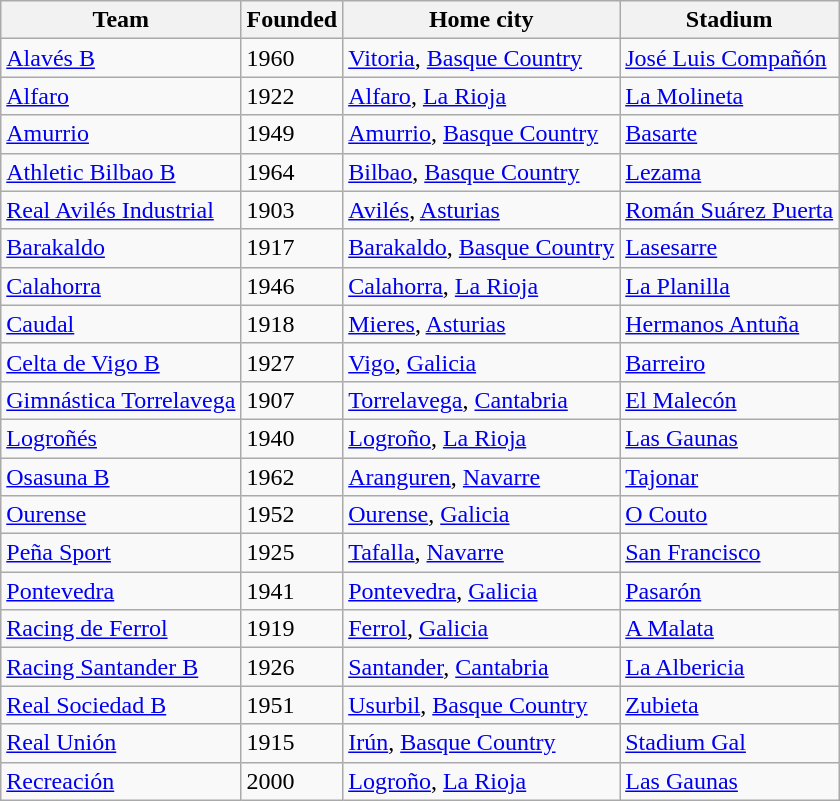<table class="wikitable sortable">
<tr>
<th>Team</th>
<th>Founded</th>
<th>Home city</th>
<th>Stadium</th>
</tr>
<tr>
<td><a href='#'>Alavés B</a></td>
<td>1960</td>
<td><a href='#'>Vitoria</a>, <a href='#'>Basque Country</a></td>
<td><a href='#'>José Luis Compañón</a></td>
</tr>
<tr>
<td><a href='#'>Alfaro</a></td>
<td>1922</td>
<td><a href='#'>Alfaro</a>, <a href='#'>La Rioja</a></td>
<td><a href='#'>La Molineta</a></td>
</tr>
<tr>
<td><a href='#'>Amurrio</a></td>
<td>1949</td>
<td><a href='#'>Amurrio</a>, <a href='#'>Basque Country</a></td>
<td><a href='#'>Basarte</a></td>
</tr>
<tr>
<td><a href='#'>Athletic Bilbao B</a></td>
<td>1964</td>
<td><a href='#'>Bilbao</a>, <a href='#'>Basque Country</a></td>
<td><a href='#'>Lezama</a></td>
</tr>
<tr>
<td><a href='#'>Real Avilés Industrial</a></td>
<td>1903</td>
<td><a href='#'>Avilés</a>, <a href='#'>Asturias</a></td>
<td><a href='#'>Román Suárez Puerta</a></td>
</tr>
<tr>
<td><a href='#'>Barakaldo</a></td>
<td>1917</td>
<td><a href='#'>Barakaldo</a>, <a href='#'>Basque Country</a></td>
<td><a href='#'>Lasesarre</a></td>
</tr>
<tr>
<td><a href='#'>Calahorra</a></td>
<td>1946</td>
<td><a href='#'>Calahorra</a>, <a href='#'>La Rioja</a></td>
<td><a href='#'>La Planilla</a></td>
</tr>
<tr>
<td><a href='#'>Caudal</a></td>
<td>1918</td>
<td><a href='#'>Mieres</a>, <a href='#'>Asturias</a></td>
<td><a href='#'>Hermanos Antuña</a></td>
</tr>
<tr>
<td><a href='#'>Celta de Vigo B</a></td>
<td>1927</td>
<td><a href='#'>Vigo</a>, <a href='#'>Galicia</a></td>
<td><a href='#'>Barreiro</a></td>
</tr>
<tr>
<td><a href='#'>Gimnástica Torrelavega</a></td>
<td>1907</td>
<td><a href='#'>Torrelavega</a>, <a href='#'>Cantabria</a></td>
<td><a href='#'>El Malecón</a></td>
</tr>
<tr>
<td><a href='#'>Logroñés</a></td>
<td>1940</td>
<td><a href='#'>Logroño</a>, <a href='#'>La Rioja</a></td>
<td><a href='#'>Las Gaunas</a></td>
</tr>
<tr>
<td><a href='#'>Osasuna B</a></td>
<td>1962</td>
<td><a href='#'>Aranguren</a>, <a href='#'>Navarre</a></td>
<td><a href='#'>Tajonar</a></td>
</tr>
<tr>
<td><a href='#'>Ourense</a></td>
<td>1952</td>
<td><a href='#'>Ourense</a>, <a href='#'>Galicia</a></td>
<td><a href='#'>O Couto</a></td>
</tr>
<tr>
<td><a href='#'>Peña Sport</a></td>
<td>1925</td>
<td><a href='#'>Tafalla</a>, <a href='#'>Navarre</a></td>
<td><a href='#'>San Francisco</a></td>
</tr>
<tr>
<td><a href='#'>Pontevedra</a></td>
<td>1941</td>
<td><a href='#'>Pontevedra</a>, <a href='#'>Galicia</a></td>
<td><a href='#'>Pasarón</a></td>
</tr>
<tr>
<td><a href='#'>Racing de Ferrol</a></td>
<td>1919</td>
<td><a href='#'>Ferrol</a>, <a href='#'>Galicia</a></td>
<td><a href='#'>A Malata</a></td>
</tr>
<tr>
<td><a href='#'>Racing Santander B</a></td>
<td>1926</td>
<td><a href='#'>Santander</a>, <a href='#'>Cantabria</a></td>
<td><a href='#'>La Albericia</a></td>
</tr>
<tr>
<td><a href='#'>Real Sociedad B</a></td>
<td>1951</td>
<td><a href='#'>Usurbil</a>, <a href='#'>Basque Country</a></td>
<td><a href='#'>Zubieta</a></td>
</tr>
<tr>
<td><a href='#'>Real Unión</a></td>
<td>1915</td>
<td><a href='#'>Irún</a>, <a href='#'>Basque Country</a></td>
<td><a href='#'>Stadium Gal</a></td>
</tr>
<tr>
<td><a href='#'>Recreación</a></td>
<td>2000</td>
<td><a href='#'>Logroño</a>, <a href='#'>La Rioja</a></td>
<td><a href='#'>Las Gaunas</a></td>
</tr>
</table>
